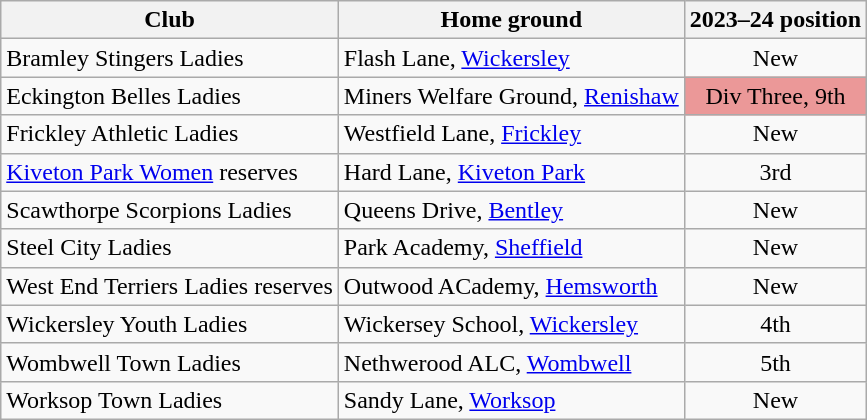<table class="wikitable sortable">
<tr>
<th>Club</th>
<th>Home ground</th>
<th>2023–24 position</th>
</tr>
<tr>
<td>Bramley Stingers Ladies</td>
<td>Flash Lane, <a href='#'>Wickersley</a></td>
<td style="text-align:center;">New</td>
</tr>
<tr>
<td>Eckington Belles Ladies</td>
<td>Miners Welfare Ground, <a href='#'>Renishaw</a></td>
<td style="text-align:center;" bgcolor="#EB9898">Div Three, 9th</td>
</tr>
<tr>
<td>Frickley Athletic Ladies</td>
<td>Westfield Lane, <a href='#'>Frickley</a></td>
<td style="text-align:center;">New</td>
</tr>
<tr>
<td><a href='#'>Kiveton Park Women</a> reserves</td>
<td>Hard Lane, <a href='#'>Kiveton Park</a></td>
<td style="text-align:center;">3rd</td>
</tr>
<tr>
<td>Scawthorpe Scorpions Ladies</td>
<td>Queens Drive, <a href='#'>Bentley</a></td>
<td style="text-align:center;">New</td>
</tr>
<tr>
<td>Steel City Ladies</td>
<td>Park Academy, <a href='#'>Sheffield</a></td>
<td style="text-align:center;">New</td>
</tr>
<tr>
<td>West End Terriers Ladies reserves</td>
<td>Outwood ACademy, <a href='#'>Hemsworth</a></td>
<td style="text-align:center;">New</td>
</tr>
<tr>
<td>Wickersley Youth Ladies</td>
<td>Wickersey School, <a href='#'>Wickersley</a></td>
<td style="text-align:center;">4th</td>
</tr>
<tr>
<td>Wombwell Town Ladies</td>
<td>Nethwerood ALC, <a href='#'>Wombwell</a></td>
<td style="text-align:center;">5th</td>
</tr>
<tr>
<td>Worksop Town Ladies</td>
<td>Sandy Lane, <a href='#'>Worksop</a></td>
<td style="text-align:center;">New</td>
</tr>
</table>
